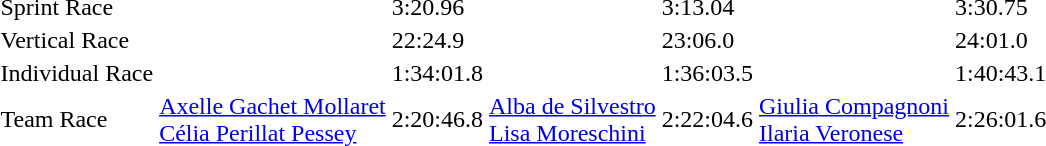<table>
<tr>
<td>Sprint Race</td>
<td></td>
<td>3:20.96</td>
<td></td>
<td>3:13.04</td>
<td></td>
<td>3:30.75</td>
</tr>
<tr>
<td>Vertical Race</td>
<td></td>
<td>22:24.9</td>
<td></td>
<td>23:06.0</td>
<td></td>
<td>24:01.0</td>
</tr>
<tr>
<td>Individual Race</td>
<td></td>
<td>1:34:01.8</td>
<td></td>
<td>1:36:03.5</td>
<td></td>
<td>1:40:43.1</td>
</tr>
<tr>
<td>Team Race</td>
<td><a href='#'>Axelle Gachet Mollaret</a><br><a href='#'>Célia Perillat Pessey</a><br></td>
<td>2:20:46.8</td>
<td><a href='#'>Alba de Silvestro</a><br><a href='#'>Lisa Moreschini</a><br></td>
<td>2:22:04.6</td>
<td><a href='#'>Giulia Compagnoni</a><br><a href='#'>Ilaria Veronese</a><br></td>
<td>2:26:01.6</td>
</tr>
</table>
